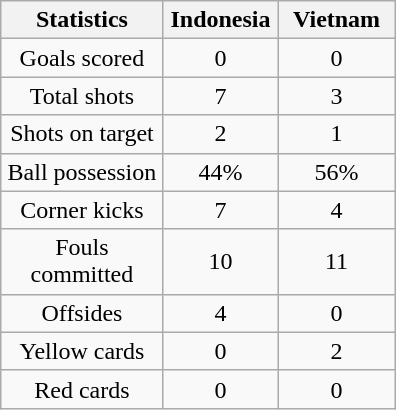<table class="wikitable" style="text-align:center;margin: auto">
<tr>
<th scope=col width=100>Statistics</th>
<th scope=col width=70>Indonesia</th>
<th scope=col width=70>Vietnam</th>
</tr>
<tr>
<td>Goals scored</td>
<td>0</td>
<td>0</td>
</tr>
<tr>
<td>Total shots</td>
<td>7</td>
<td>3</td>
</tr>
<tr>
<td>Shots on target</td>
<td>2</td>
<td>1</td>
</tr>
<tr>
<td>Ball possession</td>
<td>44%</td>
<td>56%</td>
</tr>
<tr>
<td>Corner kicks</td>
<td>7</td>
<td>4</td>
</tr>
<tr>
<td>Fouls committed</td>
<td>10</td>
<td>11</td>
</tr>
<tr>
<td>Offsides</td>
<td>4</td>
<td>0</td>
</tr>
<tr>
<td>Yellow cards</td>
<td>0</td>
<td>2</td>
</tr>
<tr>
<td>Red cards</td>
<td>0</td>
<td>0</td>
</tr>
</table>
